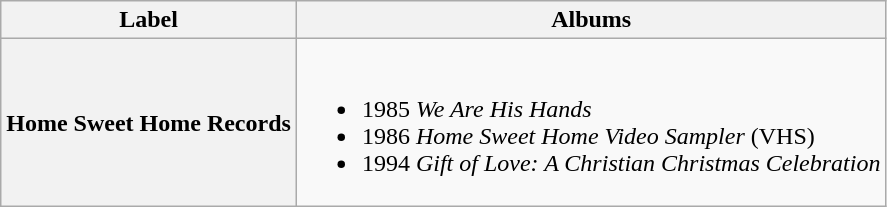<table class="wikitable">
<tr>
<th>Label</th>
<th>Albums</th>
</tr>
<tr>
<th>Home Sweet Home Records</th>
<td><br><ul><li>1985 <em>We Are His Hands</em></li><li>1986 <em>Home Sweet Home Video Sampler</em> (VHS)</li><li>1994 <em>Gift of Love: A Christian Christmas Celebration</em></li></ul></td>
</tr>
</table>
